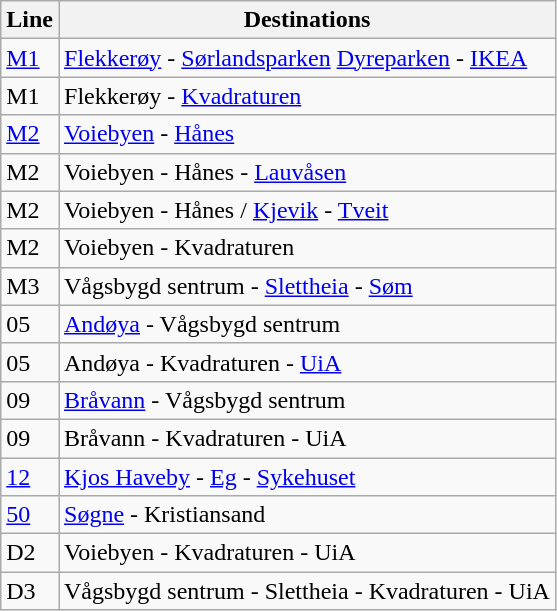<table class="wikitable sortable">
<tr>
<th>Line</th>
<th>Destinations</th>
</tr>
<tr>
<td><a href='#'>M1</a></td>
<td><a href='#'>Flekkerøy</a> - <a href='#'>Sørlandsparken</a> <a href='#'>Dyreparken</a>  - <a href='#'>IKEA</a></td>
</tr>
<tr>
<td>M1</td>
<td>Flekkerøy - <a href='#'>Kvadraturen</a></td>
</tr>
<tr>
<td><a href='#'>M2</a></td>
<td><a href='#'>Voiebyen</a> - <a href='#'>Hånes</a></td>
</tr>
<tr>
<td>M2</td>
<td>Voiebyen - Hånes - <a href='#'>Lauvåsen</a></td>
</tr>
<tr>
<td>M2</td>
<td>Voiebyen - Hånes / <a href='#'>Kjevik</a> - <a href='#'>Tveit</a></td>
</tr>
<tr>
<td>M2</td>
<td>Voiebyen - Kvadraturen</td>
</tr>
<tr>
<td>M3</td>
<td>Vågsbygd sentrum - <a href='#'>Slettheia</a> - <a href='#'>Søm</a></td>
</tr>
<tr>
<td>05</td>
<td><a href='#'>Andøya</a> - Vågsbygd sentrum</td>
</tr>
<tr>
<td>05</td>
<td>Andøya - Kvadraturen - <a href='#'>UiA</a></td>
</tr>
<tr>
<td>09</td>
<td><a href='#'>Bråvann</a> - Vågsbygd sentrum</td>
</tr>
<tr>
<td>09</td>
<td>Bråvann - Kvadraturen - UiA</td>
</tr>
<tr>
<td><a href='#'>12</a></td>
<td><a href='#'>Kjos Haveby</a> - <a href='#'>Eg</a> - <a href='#'>Sykehuset</a></td>
</tr>
<tr>
<td><a href='#'>50</a></td>
<td><a href='#'>Søgne</a> - Kristiansand</td>
</tr>
<tr>
<td>D2</td>
<td>Voiebyen - Kvadraturen - UiA</td>
</tr>
<tr>
<td>D3</td>
<td>Vågsbygd sentrum - Slettheia - Kvadraturen - UiA</td>
</tr>
</table>
